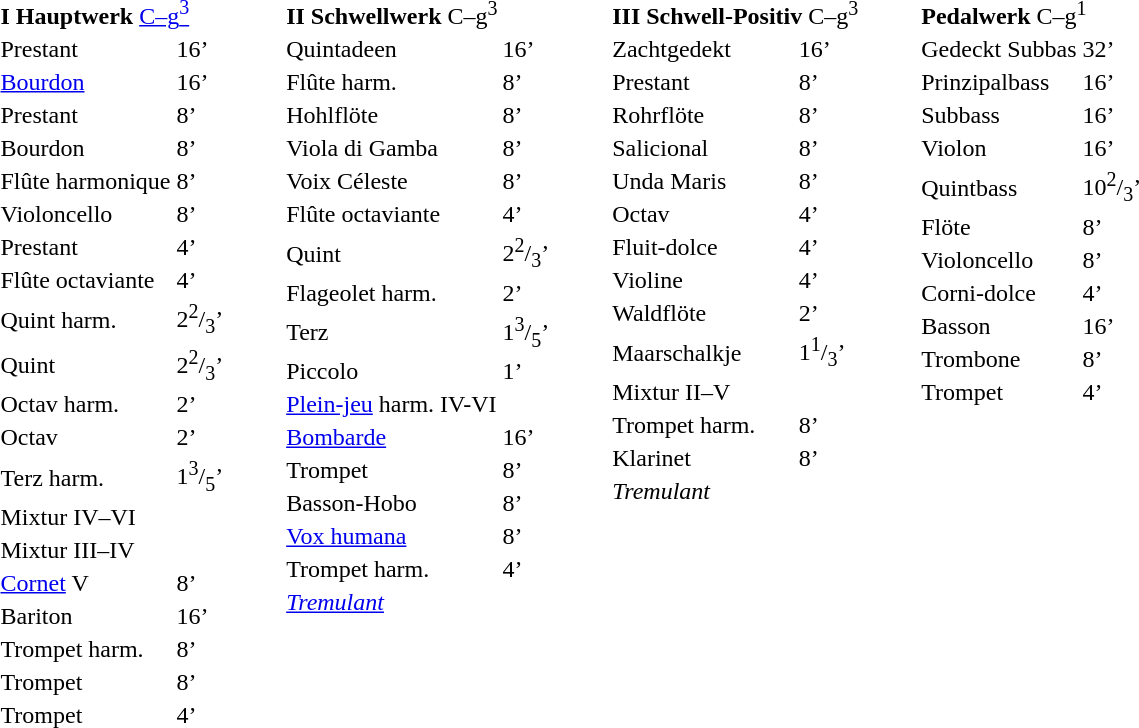<table border="0" cellspacing="24" cellpadding="18" style="border-collapse:collapse;">
<tr>
<td style="vertical-align:top"><br><table border="0">
<tr>
<td colspan=2><strong>I Hauptwerk</strong> <a href='#'>C–g<sup>3</sup></a><br></td>
</tr>
<tr>
<td>Prestant</td>
<td>16’</td>
</tr>
<tr>
<td><a href='#'>Bourdon</a></td>
<td>16’</td>
</tr>
<tr>
<td>Prestant</td>
<td>8’</td>
</tr>
<tr>
<td>Bourdon</td>
<td>8’</td>
</tr>
<tr>
<td>Flûte harmonique</td>
<td>8’</td>
</tr>
<tr>
<td>Violoncello</td>
<td>8’</td>
</tr>
<tr>
<td>Prestant</td>
<td>4’</td>
</tr>
<tr>
<td>Flûte octaviante</td>
<td>4’</td>
</tr>
<tr>
<td>Quint harm.</td>
<td>2<sup>2</sup>/<sub>3</sub>’</td>
</tr>
<tr>
<td>Quint</td>
<td>2<sup>2</sup>/<sub>3</sub>’</td>
</tr>
<tr>
<td>Octav harm.</td>
<td>2’</td>
</tr>
<tr>
<td>Octav</td>
<td>2’</td>
</tr>
<tr>
<td>Terz harm.</td>
<td>1<sup>3</sup>/<sub>5</sub>’</td>
</tr>
<tr>
<td>Mixtur IV–VI</td>
</tr>
<tr>
<td>Mixtur III–IV</td>
</tr>
<tr>
<td><a href='#'>Cornet</a> V</td>
<td>8’</td>
</tr>
<tr>
<td>Bariton</td>
<td>16’</td>
</tr>
<tr>
<td>Trompet harm.</td>
<td>8’</td>
</tr>
<tr>
<td>Trompet</td>
<td>8’</td>
</tr>
<tr>
<td>Trompet</td>
<td>4’</td>
</tr>
</table>
</td>
<td style="vertical-align:top"><br><table border="0">
<tr>
<td colspan=2><strong>II Schwellwerk</strong> C–g<sup>3</sup><br></td>
</tr>
<tr>
<td>Quintadeen</td>
<td>16’</td>
</tr>
<tr>
<td>Flûte harm.</td>
<td>8’</td>
</tr>
<tr>
<td>Hohlflöte</td>
<td>8’</td>
</tr>
<tr>
<td>Viola di Gamba</td>
<td>8’</td>
</tr>
<tr>
<td>Voix Céleste</td>
<td>8’</td>
</tr>
<tr>
<td>Flûte octaviante</td>
<td>4’</td>
</tr>
<tr>
<td>Quint</td>
<td>2<sup>2</sup>/<sub>3</sub>’</td>
</tr>
<tr>
<td>Flageolet harm.</td>
<td>2’</td>
</tr>
<tr>
<td>Terz</td>
<td>1<sup>3</sup>/<sub>5</sub>’</td>
</tr>
<tr>
<td>Piccolo</td>
<td>1’</td>
</tr>
<tr>
<td><a href='#'>Plein-jeu</a> harm. IV-VI</td>
</tr>
<tr>
<td><a href='#'>Bombarde</a></td>
<td>16’</td>
</tr>
<tr>
<td>Trompet</td>
<td>8’</td>
</tr>
<tr>
<td>Basson-Hobo</td>
<td>8’</td>
</tr>
<tr>
<td><a href='#'>Vox humana</a></td>
<td>8’</td>
</tr>
<tr>
<td>Trompet harm.</td>
<td>4’</td>
</tr>
<tr>
<td><em><a href='#'>Tremulant</a></em></td>
</tr>
</table>
</td>
<td style="vertical-align:top"><br><table border="0">
<tr>
<td colspan=2><strong>III Schwell-Positiv</strong> C–g<sup>3</sup><br></td>
</tr>
<tr>
<td>Zachtgedekt</td>
<td>16’</td>
</tr>
<tr>
<td>Prestant</td>
<td>8’</td>
</tr>
<tr>
<td>Rohrflöte</td>
<td>8’</td>
</tr>
<tr>
<td>Salicional</td>
<td>8’</td>
</tr>
<tr>
<td>Unda Maris</td>
<td>8’</td>
</tr>
<tr>
<td>Octav</td>
<td>4’</td>
</tr>
<tr>
<td>Fluit-dolce</td>
<td>4’</td>
</tr>
<tr>
<td>Violine</td>
<td>4’</td>
</tr>
<tr>
<td>Waldflöte</td>
<td>2’</td>
</tr>
<tr>
<td>Maarschalkje</td>
<td>1<sup>1</sup>/<sub>3</sub>’</td>
</tr>
<tr>
<td>Mixtur II–V</td>
</tr>
<tr>
<td>Trompet harm.</td>
<td>8’</td>
</tr>
<tr>
<td>Klarinet</td>
<td>8’</td>
</tr>
<tr>
<td><em>Tremulant</em></td>
</tr>
</table>
</td>
<td style="vertical-align:top"><br><table border="0">
<tr>
<td colspan=2><strong>Pedalwerk</strong> C–g<sup>1</sup><br></td>
</tr>
<tr>
<td>Gedeckt Subbas</td>
<td>32’</td>
</tr>
<tr>
<td>Prinzipalbass</td>
<td>16’</td>
</tr>
<tr>
<td>Subbass</td>
<td>16’</td>
</tr>
<tr>
<td>Violon</td>
<td>16’</td>
</tr>
<tr>
<td>Quintbass</td>
<td>10<sup>2</sup>/<sub>3</sub>’</td>
</tr>
<tr>
<td>Flöte</td>
<td>8’</td>
</tr>
<tr>
<td>Violoncello</td>
<td>8’</td>
</tr>
<tr>
<td>Corni-dolce</td>
<td>4’</td>
</tr>
<tr>
<td>Basson</td>
<td>16’</td>
</tr>
<tr>
<td>Trombone</td>
<td>8’</td>
</tr>
<tr>
<td>Trompet</td>
<td>4’</td>
</tr>
</table>
</td>
</tr>
</table>
